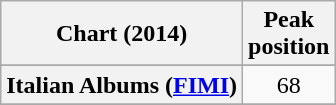<table class="wikitable sortable plainrowheaders">
<tr>
<th>Chart (2014)</th>
<th>Peak<br>position</th>
</tr>
<tr>
</tr>
<tr>
</tr>
<tr>
</tr>
<tr>
</tr>
<tr>
</tr>
<tr>
</tr>
<tr>
</tr>
<tr>
<th scope="row">Italian Albums (<a href='#'>FIMI</a>)</th>
<td style="text-align:center;">68</td>
</tr>
<tr>
</tr>
<tr>
</tr>
<tr>
</tr>
<tr>
</tr>
<tr>
</tr>
<tr>
</tr>
</table>
